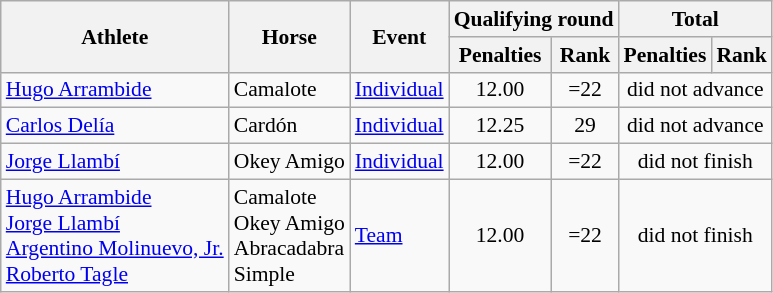<table class=wikitable style="font-size:90%">
<tr>
<th rowspan="2">Athlete</th>
<th rowspan="2">Horse</th>
<th rowspan="2">Event</th>
<th colspan="2">Qualifying round</th>
<th colspan="2">Total</th>
</tr>
<tr>
<th>Penalties</th>
<th>Rank</th>
<th>Penalties</th>
<th>Rank</th>
</tr>
<tr>
<td><a href='#'>Hugo Arrambide</a></td>
<td>Camalote</td>
<td><a href='#'>Individual</a></td>
<td align="center">12.00</td>
<td align="center">=22</td>
<td align="center" colspan=2>did not advance</td>
</tr>
<tr>
<td><a href='#'>Carlos Delía</a></td>
<td>Cardón</td>
<td><a href='#'>Individual</a></td>
<td align="center">12.25</td>
<td align="center">29</td>
<td align="center" colspan=2>did not advance</td>
</tr>
<tr>
<td><a href='#'>Jorge Llambí</a></td>
<td>Okey Amigo</td>
<td><a href='#'>Individual</a></td>
<td align="center">12.00</td>
<td align="center">=22</td>
<td align="center" colspan=2>did not finish</td>
</tr>
<tr>
<td><a href='#'>Hugo Arrambide</a><br><a href='#'>Jorge Llambí</a><br><a href='#'>Argentino Molinuevo, Jr.</a><br><a href='#'>Roberto Tagle</a></td>
<td>Camalote<br>Okey Amigo<br>Abracadabra<br>Simple</td>
<td><a href='#'>Team</a></td>
<td align="center">12.00</td>
<td align="center">=22</td>
<td align="center" colspan=2>did not finish</td>
</tr>
</table>
